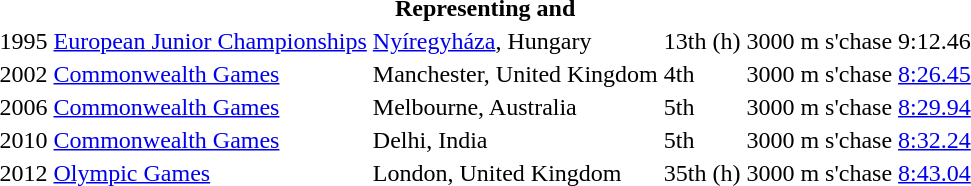<table>
<tr>
<th colspan="6">Representing  and </th>
</tr>
<tr>
<td>1995</td>
<td><a href='#'>European Junior Championships</a></td>
<td><a href='#'>Nyíregyháza</a>, Hungary</td>
<td>13th (h)</td>
<td>3000 m s'chase</td>
<td>9:12.46</td>
</tr>
<tr>
<td>2002</td>
<td><a href='#'>Commonwealth Games</a></td>
<td>Manchester, United Kingdom</td>
<td>4th</td>
<td>3000 m s'chase</td>
<td><a href='#'>8:26.45</a></td>
</tr>
<tr>
<td>2006</td>
<td><a href='#'>Commonwealth Games</a></td>
<td>Melbourne, Australia</td>
<td>5th</td>
<td>3000 m s'chase</td>
<td><a href='#'>8:29.94</a></td>
</tr>
<tr>
<td>2010</td>
<td><a href='#'>Commonwealth Games</a></td>
<td>Delhi, India</td>
<td>5th</td>
<td>3000 m s'chase</td>
<td><a href='#'>8:32.24</a></td>
</tr>
<tr>
<td>2012</td>
<td><a href='#'>Olympic Games</a></td>
<td>London, United Kingdom</td>
<td>35th (h)</td>
<td>3000 m s'chase</td>
<td><a href='#'>8:43.04</a></td>
</tr>
</table>
